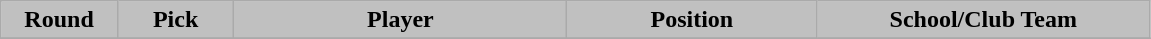<table class="wikitable sortable sortable">
<tr>
<th style="background:silver; color:black;" width="7%">Round</th>
<th style="background:silver; color:black;" width="7%">Pick</th>
<th style="background:silver; color:black;" width="20%">Player</th>
<th style="background:silver; color:black;" width="15%">Position</th>
<th style="background:silver; color:black;" width="20%">School/Club Team</th>
</tr>
<tr>
</tr>
</table>
